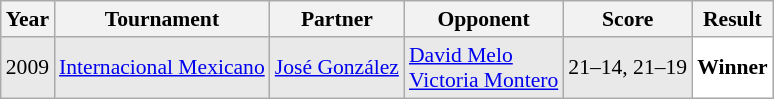<table class="sortable wikitable" style="font-size: 90%;">
<tr>
<th>Year</th>
<th>Tournament</th>
<th>Partner</th>
<th>Opponent</th>
<th>Score</th>
<th>Result</th>
</tr>
<tr style="background:#E9E9E9">
<td align="center">2009</td>
<td align="left"><a href='#'>Internacional Mexicano</a></td>
<td align="left"> <a href='#'>José González</a></td>
<td align="left"> <a href='#'>David Melo</a> <br>  <a href='#'>Victoria Montero</a></td>
<td align="left">21–14, 21–19</td>
<td style="text-align:left; background:white"> <strong>Winner</strong></td>
</tr>
</table>
